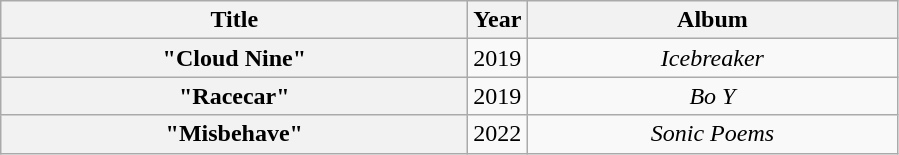<table class="wikitable plainrowheaders" style="text-align:center;">
<tr>
<th scope="col" style="width:19em;">Title</th>
<th scope="col" style="width:1em;">Year</th>
<th scope="col" style="width:15em;">Album</th>
</tr>
<tr>
<th scope="row">"Cloud Nine"<br></th>
<td rowspan="1">2019</td>
<td><em>Icebreaker</em></td>
</tr>
<tr>
<th scope="row">"Racecar"<br></th>
<td rowspan="1">2019</td>
<td><em>Bo Y</em></td>
</tr>
<tr>
<th scope="row">"Misbehave"<br></th>
<td rowspan="1">2022</td>
<td><em>Sonic Poems</em></td>
</tr>
</table>
